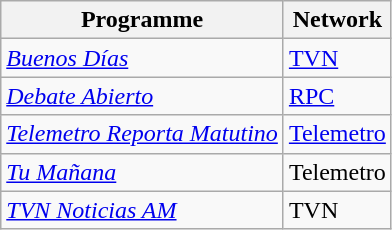<table class="wikitable">
<tr>
<th>Programme</th>
<th>Network</th>
</tr>
<tr>
<td><em><a href='#'>Buenos Días</a></em></td>
<td><a href='#'>TVN</a></td>
</tr>
<tr>
<td><em><a href='#'>Debate Abierto</a></em></td>
<td><a href='#'>RPC</a></td>
</tr>
<tr>
<td><em><a href='#'>Telemetro Reporta Matutino</a></em></td>
<td><a href='#'>Telemetro</a></td>
</tr>
<tr>
<td><em><a href='#'>Tu Mañana</a></em></td>
<td>Telemetro</td>
</tr>
<tr>
<td><em><a href='#'>TVN Noticias AM</a></em></td>
<td>TVN</td>
</tr>
</table>
